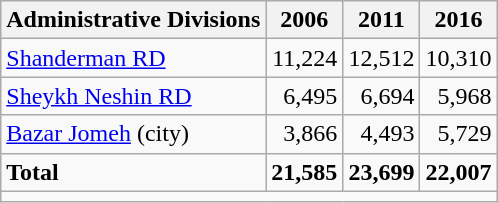<table class="wikitable">
<tr>
<th>Administrative Divisions</th>
<th>2006</th>
<th>2011</th>
<th>2016</th>
</tr>
<tr>
<td><a href='#'>Shanderman RD</a></td>
<td style="text-align: right;">11,224</td>
<td style="text-align: right;">12,512</td>
<td style="text-align: right;">10,310</td>
</tr>
<tr>
<td><a href='#'>Sheykh Neshin RD</a></td>
<td style="text-align: right;">6,495</td>
<td style="text-align: right;">6,694</td>
<td style="text-align: right;">5,968</td>
</tr>
<tr>
<td><a href='#'>Bazar Jomeh</a> (city)</td>
<td style="text-align: right;">3,866</td>
<td style="text-align: right;">4,493</td>
<td style="text-align: right;">5,729</td>
</tr>
<tr>
<td><strong>Total</strong></td>
<td style="text-align: right;"><strong>21,585</strong></td>
<td style="text-align: right;"><strong>23,699</strong></td>
<td style="text-align: right;"><strong>22,007</strong></td>
</tr>
<tr>
<td colspan=4></td>
</tr>
</table>
